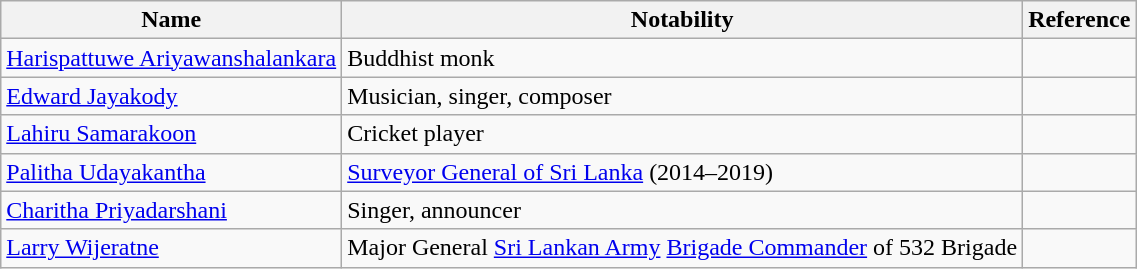<table class="wikitable">
<tr>
<th>Name</th>
<th>Notability</th>
<th>Reference</th>
</tr>
<tr>
<td><a href='#'>Harispattuwe Ariyawanshalankara</a></td>
<td>Buddhist monk</td>
<td></td>
</tr>
<tr>
<td><a href='#'>Edward Jayakody</a></td>
<td>Musician, singer, composer</td>
<td></td>
</tr>
<tr>
<td><a href='#'>Lahiru Samarakoon</a></td>
<td>Cricket player</td>
<td></td>
</tr>
<tr>
<td><a href='#'>Palitha Udayakantha</a></td>
<td><a href='#'>Surveyor General of Sri Lanka</a> (2014–2019)</td>
<td></td>
</tr>
<tr>
<td><a href='#'>Charitha Priyadarshani</a></td>
<td>Singer, announcer</td>
<td></td>
</tr>
<tr>
<td><a href='#'>Larry Wijeratne</a></td>
<td>Major General <a href='#'>Sri Lankan Army</a> <a href='#'>Brigade Commander</a> of 532 Brigade</td>
<td></td>
</tr>
</table>
